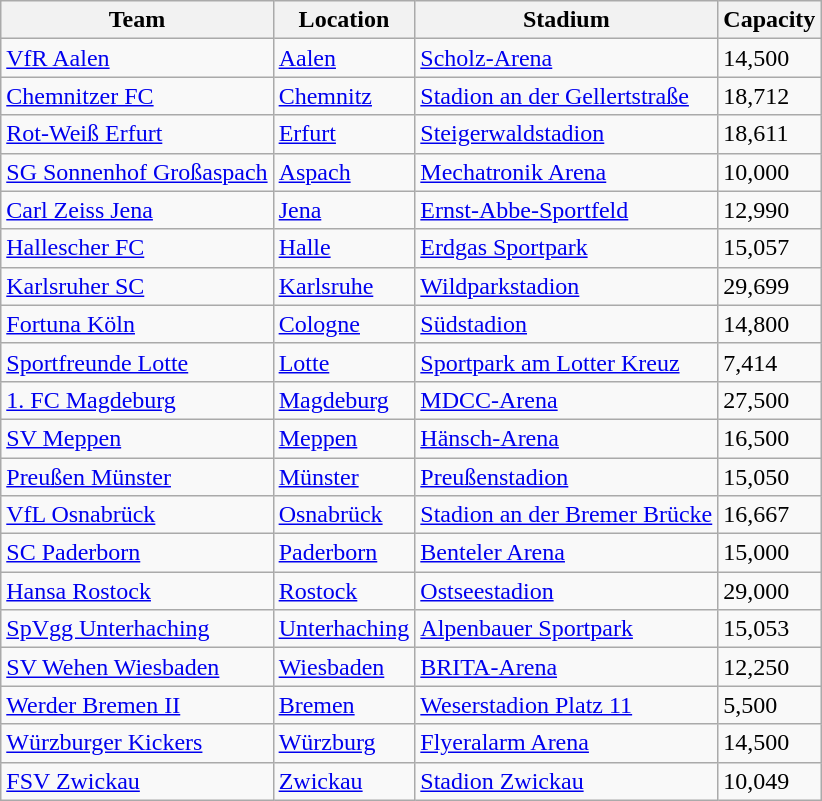<table class="wikitable sortable" style="text-align:left;">
<tr>
<th>Team</th>
<th>Location</th>
<th>Stadium</th>
<th>Capacity</th>
</tr>
<tr>
<td><a href='#'>VfR Aalen</a></td>
<td><a href='#'>Aalen</a></td>
<td><a href='#'>Scholz-Arena</a></td>
<td>14,500</td>
</tr>
<tr>
<td><a href='#'>Chemnitzer FC</a></td>
<td><a href='#'>Chemnitz</a></td>
<td><a href='#'>Stadion an der Gellertstraße</a></td>
<td>18,712</td>
</tr>
<tr>
<td><a href='#'>Rot-Weiß Erfurt</a></td>
<td><a href='#'>Erfurt</a></td>
<td><a href='#'>Steigerwaldstadion</a></td>
<td>18,611</td>
</tr>
<tr>
<td><a href='#'>SG Sonnenhof Großaspach</a></td>
<td><a href='#'>Aspach</a></td>
<td><a href='#'>Mechatronik Arena</a></td>
<td>10,000</td>
</tr>
<tr>
<td><a href='#'>Carl Zeiss Jena</a></td>
<td><a href='#'>Jena</a></td>
<td><a href='#'>Ernst-Abbe-Sportfeld</a></td>
<td>12,990</td>
</tr>
<tr>
<td><a href='#'>Hallescher FC</a></td>
<td><a href='#'>Halle</a></td>
<td><a href='#'>Erdgas Sportpark</a></td>
<td>15,057</td>
</tr>
<tr>
<td><a href='#'>Karlsruher SC</a></td>
<td><a href='#'>Karlsruhe</a></td>
<td><a href='#'>Wildparkstadion</a></td>
<td>29,699</td>
</tr>
<tr>
<td><a href='#'>Fortuna Köln</a></td>
<td><a href='#'>Cologne</a></td>
<td><a href='#'>Südstadion</a></td>
<td>14,800</td>
</tr>
<tr>
<td><a href='#'>Sportfreunde Lotte</a></td>
<td><a href='#'>Lotte</a></td>
<td><a href='#'>Sportpark am Lotter Kreuz</a></td>
<td>7,414</td>
</tr>
<tr>
<td><a href='#'>1. FC Magdeburg</a></td>
<td><a href='#'>Magdeburg</a></td>
<td><a href='#'>MDCC-Arena</a></td>
<td>27,500</td>
</tr>
<tr>
<td><a href='#'>SV Meppen</a></td>
<td><a href='#'>Meppen</a></td>
<td><a href='#'>Hänsch-Arena</a></td>
<td>16,500</td>
</tr>
<tr>
<td><a href='#'>Preußen Münster</a></td>
<td><a href='#'>Münster</a></td>
<td><a href='#'>Preußenstadion</a></td>
<td>15,050</td>
</tr>
<tr>
<td><a href='#'>VfL Osnabrück</a></td>
<td><a href='#'>Osnabrück</a></td>
<td><a href='#'>Stadion an der Bremer Brücke</a></td>
<td>16,667</td>
</tr>
<tr>
<td><a href='#'>SC Paderborn</a></td>
<td><a href='#'>Paderborn</a></td>
<td><a href='#'>Benteler Arena</a></td>
<td>15,000</td>
</tr>
<tr>
<td><a href='#'>Hansa Rostock</a></td>
<td><a href='#'>Rostock</a></td>
<td><a href='#'>Ostseestadion</a></td>
<td>29,000</td>
</tr>
<tr>
<td><a href='#'>SpVgg Unterhaching</a></td>
<td><a href='#'>Unterhaching</a></td>
<td><a href='#'>Alpenbauer Sportpark</a></td>
<td>15,053</td>
</tr>
<tr>
<td><a href='#'>SV Wehen Wiesbaden</a></td>
<td><a href='#'>Wiesbaden</a></td>
<td><a href='#'>BRITA-Arena</a></td>
<td>12,250</td>
</tr>
<tr>
<td><a href='#'>Werder Bremen II</a></td>
<td><a href='#'>Bremen</a></td>
<td><a href='#'>Weserstadion Platz 11</a></td>
<td>5,500</td>
</tr>
<tr>
<td><a href='#'>Würzburger Kickers</a></td>
<td><a href='#'>Würzburg</a></td>
<td><a href='#'>Flyeralarm Arena</a></td>
<td>14,500</td>
</tr>
<tr>
<td><a href='#'>FSV Zwickau</a></td>
<td><a href='#'>Zwickau</a></td>
<td><a href='#'>Stadion Zwickau</a></td>
<td>10,049</td>
</tr>
</table>
